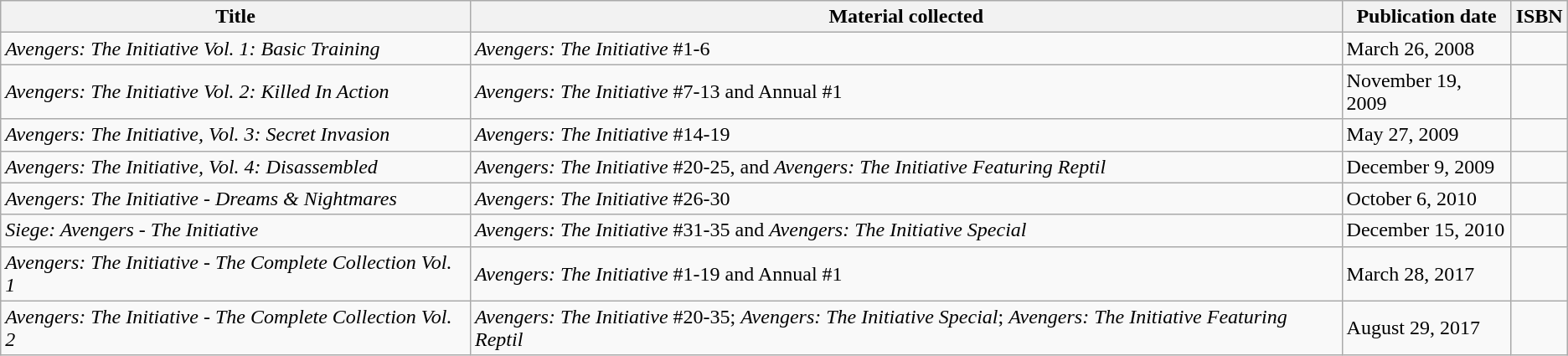<table class="wikitable">
<tr>
<th>Title</th>
<th>Material collected</th>
<th>Publication date</th>
<th>ISBN</th>
</tr>
<tr>
<td><em>Avengers: The Initiative Vol. 1: Basic Training</em></td>
<td><em>Avengers: The Initiative</em> #1-6</td>
<td>March 26, 2008</td>
<td></td>
</tr>
<tr>
<td><em>Avengers: The Initiative Vol. 2: Killed In Action</em></td>
<td><em>Avengers: The Initiative</em>  #7-13 and Annual #1</td>
<td>November 19, 2009</td>
<td></td>
</tr>
<tr>
<td><em>Avengers: The Initiative, Vol. 3: Secret Invasion</em></td>
<td><em>Avengers: The Initiative</em> #14-19</td>
<td>May 27, 2009</td>
<td></td>
</tr>
<tr>
<td><em>Avengers: The Initiative, Vol. 4: Disassembled</em></td>
<td><em>Avengers: The Initiative</em> #20-25, and <em>Avengers: The Initiative Featuring Reptil</em></td>
<td>December 9, 2009</td>
<td></td>
</tr>
<tr>
<td><em>Avengers: The Initiative - Dreams & Nightmares </em></td>
<td><em>Avengers: The Initiative</em> #26-30</td>
<td>October 6, 2010</td>
<td></td>
</tr>
<tr>
<td><em>Siege: Avengers - The Initiative</em></td>
<td><em>Avengers: The Initiative</em> #31-35 and <em>Avengers: The Initiative Special</em></td>
<td>December 15, 2010</td>
<td></td>
</tr>
<tr>
<td><em>Avengers: The Initiative - The Complete Collection Vol. 1</em></td>
<td><em>Avengers: The Initiative</em> #1-19 and Annual #1</td>
<td>March 28, 2017</td>
<td></td>
</tr>
<tr>
<td><em>Avengers: The Initiative - The Complete Collection Vol. 2</em></td>
<td><em>Avengers: The Initiative</em> #20-35; <em>Avengers: The Initiative Special</em>; <em>Avengers: The Initiative Featuring Reptil</em></td>
<td>August 29, 2017</td>
<td></td>
</tr>
</table>
